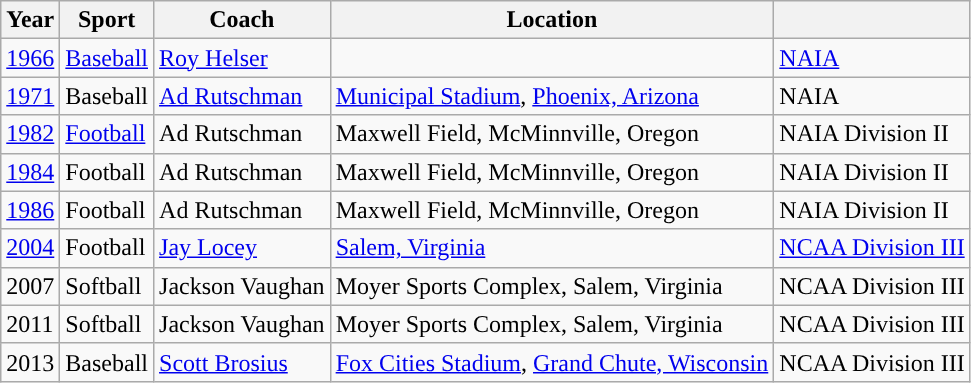<table class="wikitable sortable" style="text-align: ">
<tr>
<th>Year</th>
<th>Sport</th>
<th>Coach</th>
<th>Location</th>
<th></th>
</tr>
<tr>
<td><a href='#'>1966</a></td>
<td><a href='#'>Baseball</a></td>
<td><a href='#'>Roy Helser</a></td>
<td></td>
<td><a href='#'>NAIA</a></td>
</tr>
<tr>
<td><a href='#'>1971</a></td>
<td>Baseball</td>
<td><a href='#'>Ad Rutschman</a></td>
<td><a href='#'>Municipal Stadium</a>, <a href='#'>Phoenix, Arizona</a></td>
<td>NAIA</td>
</tr>
<tr>
<td><a href='#'>1982</a></td>
<td><a href='#'>Football</a></td>
<td>Ad Rutschman</td>
<td>Maxwell Field, McMinnville, Oregon</td>
<td>NAIA Division II</td>
</tr>
<tr>
<td><a href='#'>1984</a></td>
<td>Football</td>
<td>Ad Rutschman</td>
<td>Maxwell Field, McMinnville, Oregon</td>
<td>NAIA Division II</td>
</tr>
<tr>
<td><a href='#'>1986</a></td>
<td>Football</td>
<td>Ad Rutschman</td>
<td>Maxwell Field, McMinnville, Oregon</td>
<td>NAIA Division II</td>
</tr>
<tr>
<td><a href='#'>2004</a></td>
<td>Football</td>
<td><a href='#'>Jay Locey</a></td>
<td><a href='#'>Salem, Virginia</a></td>
<td><a href='#'>NCAA Division III</a></td>
</tr>
<tr>
<td>2007</td>
<td>Softball</td>
<td>Jackson Vaughan</td>
<td>Moyer Sports Complex, Salem, Virginia</td>
<td>NCAA Division III</td>
</tr>
<tr>
<td>2011</td>
<td>Softball</td>
<td>Jackson Vaughan</td>
<td>Moyer Sports Complex, Salem, Virginia</td>
<td>NCAA Division III</td>
</tr>
<tr>
<td>2013</td>
<td>Baseball</td>
<td><a href='#'>Scott Brosius</a></td>
<td><a href='#'>Fox Cities Stadium</a>, <a href='#'>Grand Chute, Wisconsin</a></td>
<td>NCAA Division III</td>
</tr>
</table>
